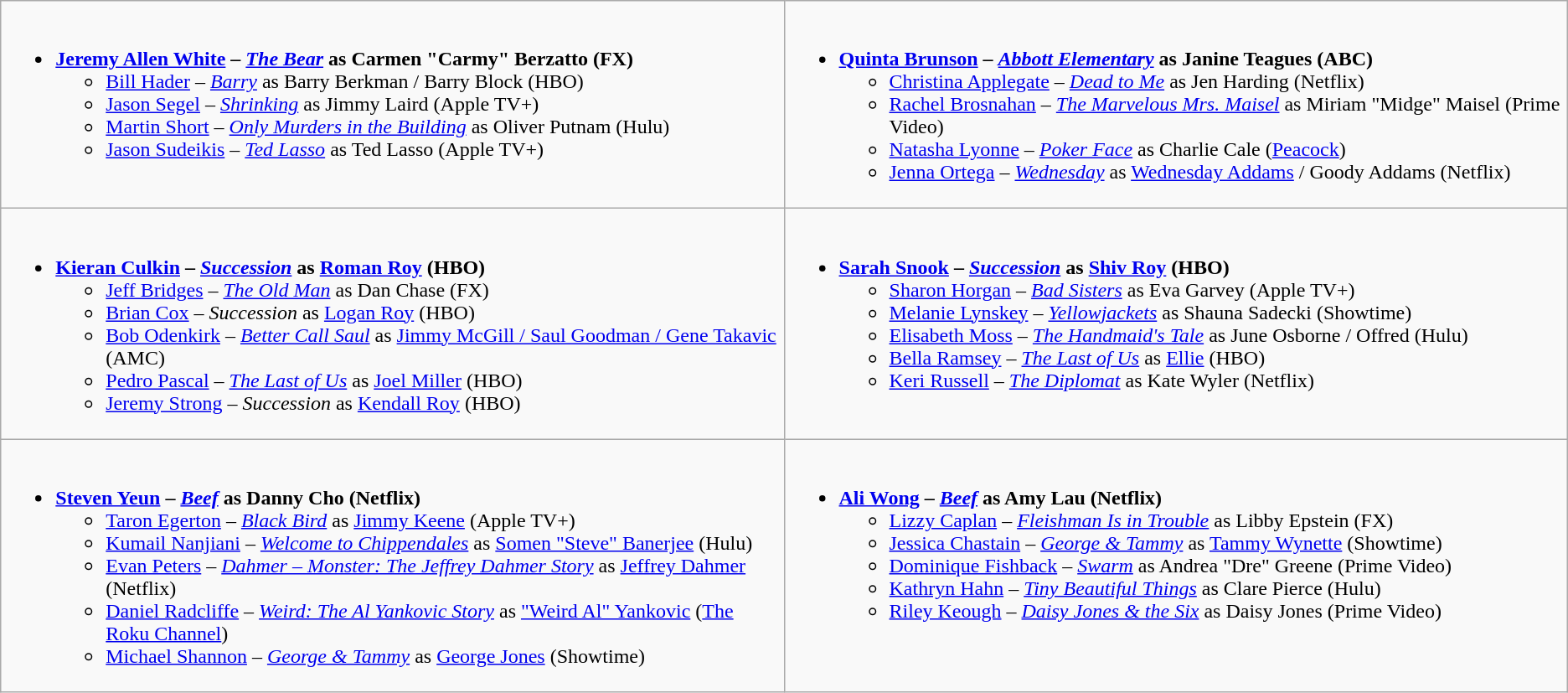<table class="wikitable">
<tr>
<td style="vertical-align:top;" width="50%"><br><ul><li><strong><a href='#'>Jeremy Allen White</a> – <em><a href='#'>The Bear</a></em> as Carmen "Carmy" Berzatto (FX)</strong><ul><li><a href='#'>Bill Hader</a> – <em><a href='#'>Barry</a></em> as Barry Berkman / Barry Block (HBO)</li><li><a href='#'>Jason Segel</a> – <em><a href='#'>Shrinking</a></em> as Jimmy Laird (Apple TV+)</li><li><a href='#'>Martin Short</a> – <em><a href='#'>Only Murders in the Building</a></em> as Oliver Putnam (Hulu)</li><li><a href='#'>Jason Sudeikis</a> – <em><a href='#'>Ted Lasso</a></em> as Ted Lasso (Apple TV+)</li></ul></li></ul></td>
<td style="vertical-align:top;" width="50%"><br><ul><li><strong><a href='#'>Quinta Brunson</a> – <em><a href='#'>Abbott Elementary</a></em> as Janine Teagues (ABC)</strong><ul><li><a href='#'>Christina Applegate</a> – <em><a href='#'>Dead to Me</a></em> as Jen Harding (Netflix)</li><li><a href='#'>Rachel Brosnahan</a> – <em><a href='#'>The Marvelous Mrs. Maisel</a></em> as Miriam "Midge" Maisel (Prime Video)</li><li><a href='#'>Natasha Lyonne</a> – <em><a href='#'>Poker Face</a></em> as Charlie Cale (<a href='#'>Peacock</a>)</li><li><a href='#'>Jenna Ortega</a> – <em><a href='#'>Wednesday</a></em> as <a href='#'>Wednesday Addams</a> / Goody Addams (Netflix)</li></ul></li></ul></td>
</tr>
<tr>
<td style="vertical-align:top;" width="50%"><br><ul><li><strong><a href='#'>Kieran Culkin</a> – <em><a href='#'>Succession</a></em> as <a href='#'>Roman Roy</a> (HBO)</strong><ul><li><a href='#'>Jeff Bridges</a> – <em><a href='#'>The Old Man</a></em> as Dan Chase (FX)</li><li><a href='#'>Brian Cox</a> – <em>Succession</em> as <a href='#'>Logan Roy</a> (HBO)</li><li><a href='#'>Bob Odenkirk</a> – <em><a href='#'>Better Call Saul</a></em> as <a href='#'>Jimmy McGill / Saul Goodman / Gene Takavic</a> (AMC)</li><li><a href='#'>Pedro Pascal</a> – <em><a href='#'>The Last of Us</a></em> as <a href='#'>Joel Miller</a> (HBO)</li><li><a href='#'>Jeremy Strong</a> – <em>Succession</em> as <a href='#'>Kendall Roy</a> (HBO)</li></ul></li></ul></td>
<td style="vertical-align:top;" width="50%"><br><ul><li><strong><a href='#'>Sarah Snook</a> – <em><a href='#'>Succession</a></em> as <a href='#'>Shiv Roy</a> (HBO)</strong><ul><li><a href='#'>Sharon Horgan</a> – <em><a href='#'>Bad Sisters</a></em> as Eva Garvey (Apple TV+)</li><li><a href='#'>Melanie Lynskey</a> – <em><a href='#'>Yellowjackets</a></em> as Shauna Sadecki (Showtime)</li><li><a href='#'>Elisabeth Moss</a> – <em><a href='#'>The Handmaid's Tale</a></em> as June Osborne / Offred (Hulu)</li><li><a href='#'>Bella Ramsey</a> – <em><a href='#'>The Last of Us</a></em> as <a href='#'>Ellie</a> (HBO)</li><li><a href='#'>Keri Russell</a> – <em><a href='#'>The Diplomat</a></em> as Kate Wyler (Netflix)</li></ul></li></ul></td>
</tr>
<tr>
<td style="vertical-align:top;" width="50%"><br><ul><li><strong><a href='#'>Steven Yeun</a> – <em><a href='#'>Beef</a></em> as Danny Cho (Netflix)</strong><ul><li><a href='#'>Taron Egerton</a> – <em><a href='#'>Black Bird</a></em> as <a href='#'>Jimmy Keene</a> (Apple TV+)</li><li><a href='#'>Kumail Nanjiani</a> – <em><a href='#'>Welcome to Chippendales</a></em> as <a href='#'>Somen "Steve" Banerjee</a> (Hulu)</li><li><a href='#'>Evan Peters</a> – <em><a href='#'>Dahmer – Monster: The Jeffrey Dahmer Story</a></em> as <a href='#'>Jeffrey Dahmer</a> (Netflix)</li><li><a href='#'>Daniel Radcliffe</a> – <em><a href='#'>Weird: The Al Yankovic Story</a></em> as <a href='#'>"Weird Al" Yankovic</a> (<a href='#'>The Roku Channel</a>)</li><li><a href='#'>Michael Shannon</a> – <em><a href='#'>George & Tammy</a></em> as <a href='#'>George Jones</a> (Showtime)</li></ul></li></ul></td>
<td style="vertical-align:top;" width="50%"><br><ul><li><strong><a href='#'>Ali Wong</a> – <em><a href='#'>Beef</a></em> as Amy Lau (Netflix)</strong><ul><li><a href='#'>Lizzy Caplan</a> – <em><a href='#'>Fleishman Is in Trouble</a></em> as Libby Epstein (FX)</li><li><a href='#'>Jessica Chastain</a> – <em><a href='#'>George & Tammy</a></em> as <a href='#'>Tammy Wynette</a> (Showtime)</li><li><a href='#'>Dominique Fishback</a> – <em><a href='#'>Swarm</a></em> as Andrea "Dre" Greene (Prime Video)</li><li><a href='#'>Kathryn Hahn</a> – <em><a href='#'>Tiny Beautiful Things</a></em> as Clare Pierce (Hulu)</li><li><a href='#'>Riley Keough</a> – <em><a href='#'>Daisy Jones & the Six</a></em> as Daisy Jones (Prime Video)</li></ul></li></ul></td>
</tr>
</table>
